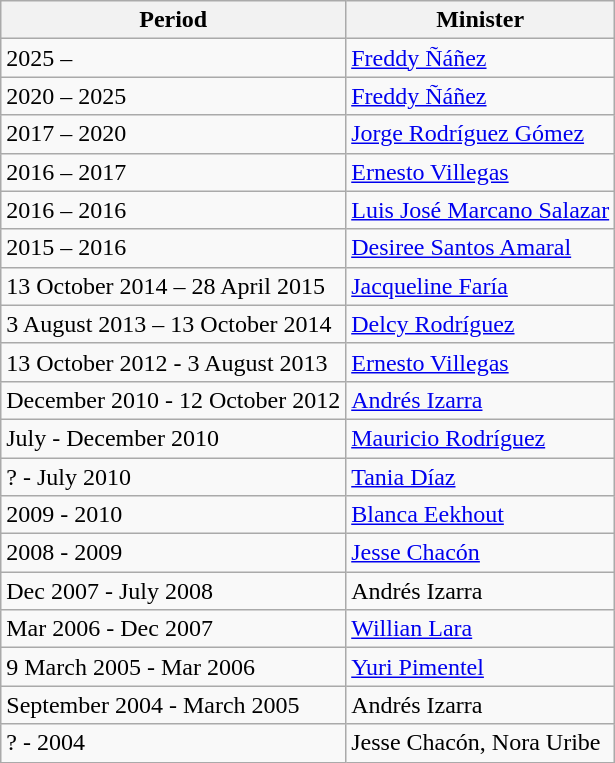<table class="wikitable">
<tr>
<th>Period</th>
<th>Minister</th>
</tr>
<tr>
<td>2025 –</td>
<td><a href='#'>Freddy Ñáñez</a></td>
</tr>
<tr>
<td>2020 – 2025</td>
<td><a href='#'>Freddy Ñáñez</a></td>
</tr>
<tr>
<td>2017 – 2020</td>
<td><a href='#'>Jorge Rodríguez Gómez</a></td>
</tr>
<tr>
<td>2016 – 2017</td>
<td><a href='#'>Ernesto Villegas</a></td>
</tr>
<tr>
<td>2016 – 2016</td>
<td><a href='#'>Luis José Marcano Salazar</a></td>
</tr>
<tr>
<td>2015 – 2016</td>
<td><a href='#'>Desiree Santos Amaral</a></td>
</tr>
<tr>
<td>13 October 2014 – 28 April 2015</td>
<td><a href='#'>Jacqueline Faría</a></td>
</tr>
<tr>
<td>3 August 2013 – 13 October 2014</td>
<td><a href='#'>Delcy Rodríguez</a></td>
</tr>
<tr>
<td>13 October 2012 - 3 August 2013</td>
<td><a href='#'>Ernesto Villegas</a></td>
</tr>
<tr>
<td>December 2010 - 12 October 2012</td>
<td><a href='#'>Andrés Izarra</a></td>
</tr>
<tr>
<td>July - December 2010</td>
<td><a href='#'>Mauricio Rodríguez</a></td>
</tr>
<tr>
<td>? - July 2010</td>
<td><a href='#'>Tania Díaz</a></td>
</tr>
<tr>
<td>2009 - 2010</td>
<td><a href='#'>Blanca Eekhout</a></td>
</tr>
<tr>
<td>2008 - 2009</td>
<td><a href='#'>Jesse Chacón</a></td>
</tr>
<tr>
<td>Dec 2007 - July 2008</td>
<td>Andrés Izarra</td>
</tr>
<tr>
<td>Mar 2006 - Dec 2007</td>
<td><a href='#'>Willian Lara</a></td>
</tr>
<tr>
<td>9 March 2005 - Mar 2006</td>
<td><a href='#'>Yuri Pimentel</a></td>
</tr>
<tr>
<td>September 2004 - March 2005</td>
<td>Andrés Izarra</td>
</tr>
<tr>
<td>? - 2004</td>
<td>Jesse Chacón, Nora Uribe</td>
</tr>
</table>
